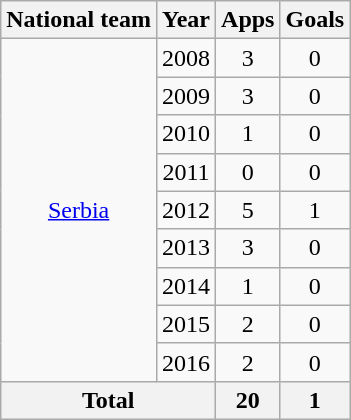<table class="wikitable" style="text-align:center">
<tr>
<th>National team</th>
<th>Year</th>
<th>Apps</th>
<th>Goals</th>
</tr>
<tr>
<td rowspan="9"><a href='#'>Serbia</a></td>
<td>2008</td>
<td>3</td>
<td>0</td>
</tr>
<tr>
<td>2009</td>
<td>3</td>
<td>0</td>
</tr>
<tr>
<td>2010</td>
<td>1</td>
<td>0</td>
</tr>
<tr>
<td>2011</td>
<td>0</td>
<td>0</td>
</tr>
<tr>
<td>2012</td>
<td>5</td>
<td>1</td>
</tr>
<tr>
<td>2013</td>
<td>3</td>
<td>0</td>
</tr>
<tr>
<td>2014</td>
<td>1</td>
<td>0</td>
</tr>
<tr>
<td>2015</td>
<td>2</td>
<td>0</td>
</tr>
<tr>
<td>2016</td>
<td>2</td>
<td>0</td>
</tr>
<tr>
<th colspan="2">Total</th>
<th>20</th>
<th>1</th>
</tr>
</table>
